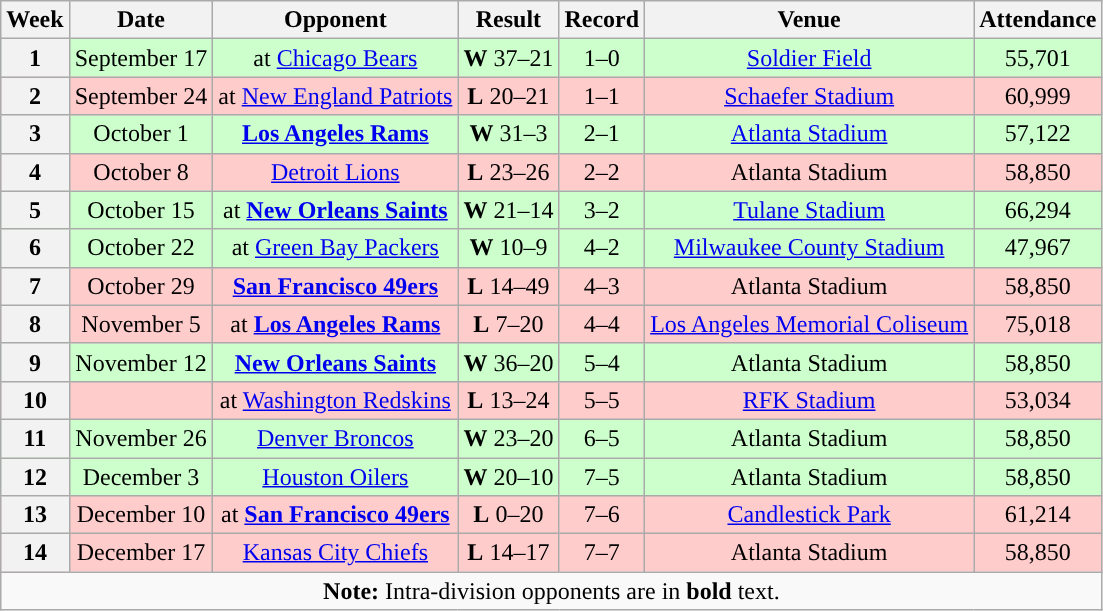<table class="wikitable" style="text-align:center">
<tr>
<th>Week</th>
<th>Date</th>
<th>Opponent</th>
<th>Result</th>
<th>Record</th>
<th>Venue</th>
<th>Attendance</th>
</tr>
<tr style="background:#cfc">
<th>1</th>
<td>September 17</td>
<td>at <a href='#'>Chicago Bears</a></td>
<td><strong>W</strong> 37–21</td>
<td>1–0</td>
<td><a href='#'>Soldier Field</a></td>
<td>55,701</td>
</tr>
<tr style="background:#fcc">
<th>2</th>
<td>September 24</td>
<td>at <a href='#'>New England Patriots</a></td>
<td><strong>L</strong> 20–21</td>
<td>1–1</td>
<td><a href='#'>Schaefer Stadium</a></td>
<td>60,999</td>
</tr>
<tr style="background:#cfc">
<th>3</th>
<td>October 1</td>
<td><strong><a href='#'>Los Angeles Rams</a></strong></td>
<td><strong>W</strong> 31–3</td>
<td>2–1</td>
<td><a href='#'>Atlanta Stadium</a></td>
<td>57,122</td>
</tr>
<tr style="background:#fcc">
<th>4</th>
<td>October 8</td>
<td><a href='#'>Detroit Lions</a></td>
<td><strong>L</strong> 23–26</td>
<td>2–2</td>
<td>Atlanta Stadium</td>
<td>58,850</td>
</tr>
<tr style="background:#cfc">
<th>5</th>
<td>October 15</td>
<td>at <strong><a href='#'>New Orleans Saints</a></strong></td>
<td><strong>W</strong> 21–14</td>
<td>3–2</td>
<td><a href='#'>Tulane Stadium</a></td>
<td>66,294</td>
</tr>
<tr style="background:#cfc">
<th>6</th>
<td>October 22</td>
<td>at <a href='#'>Green Bay Packers</a></td>
<td><strong>W</strong> 10–9</td>
<td>4–2</td>
<td><a href='#'>Milwaukee County Stadium</a></td>
<td>47,967</td>
</tr>
<tr style="background:#fcc">
<th>7</th>
<td>October 29</td>
<td><strong><a href='#'>San Francisco 49ers</a> </strong></td>
<td><strong>L</strong> 14–49</td>
<td>4–3</td>
<td>Atlanta Stadium</td>
<td>58,850</td>
</tr>
<tr style="background:#fcc">
<th>8</th>
<td>November 5</td>
<td>at <strong><a href='#'>Los Angeles Rams</a></strong></td>
<td><strong>L</strong> 7–20</td>
<td>4–4</td>
<td><a href='#'>Los Angeles Memorial Coliseum</a></td>
<td>75,018</td>
</tr>
<tr style="background:#cfc">
<th>9</th>
<td>November 12</td>
<td><strong><a href='#'>New Orleans Saints</a></strong></td>
<td><strong>W</strong> 36–20</td>
<td>5–4</td>
<td>Atlanta Stadium</td>
<td>58,850</td>
</tr>
<tr style="background:#fcc">
<th>10</th>
<td></td>
<td>at <a href='#'>Washington Redskins</a></td>
<td><strong>L</strong> 13–24</td>
<td>5–5</td>
<td><a href='#'>RFK Stadium</a></td>
<td>53,034</td>
</tr>
<tr style="background:#cfc">
<th>11</th>
<td>November 26</td>
<td><a href='#'>Denver Broncos</a></td>
<td><strong>W</strong> 23–20</td>
<td>6–5</td>
<td>Atlanta Stadium</td>
<td>58,850</td>
</tr>
<tr style="background:#cfc">
<th>12</th>
<td>December 3</td>
<td><a href='#'>Houston Oilers</a></td>
<td><strong>W</strong> 20–10</td>
<td>7–5</td>
<td>Atlanta Stadium</td>
<td>58,850</td>
</tr>
<tr style="background:#fcc">
<th>13</th>
<td>December 10</td>
<td>at <strong><a href='#'>San Francisco 49ers</a></strong></td>
<td><strong>L</strong> 0–20</td>
<td>7–6</td>
<td><a href='#'>Candlestick Park</a></td>
<td>61,214</td>
</tr>
<tr style="background:#fcc">
<th>14</th>
<td>December 17</td>
<td><a href='#'>Kansas City Chiefs</a></td>
<td><strong>L</strong> 14–17</td>
<td>7–7</td>
<td>Atlanta Stadium</td>
<td>58,850</td>
</tr>
<tr>
<td colspan="7"><strong>Note:</strong> Intra-division opponents are in <strong>bold</strong> text.</td>
</tr>
</table>
